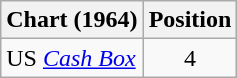<table class="wikitable">
<tr>
<th>Chart (1964)</th>
<th>Position</th>
</tr>
<tr>
<td>US <a href='#'><em>Cash Box</em></a></td>
<td align="center">4</td>
</tr>
</table>
